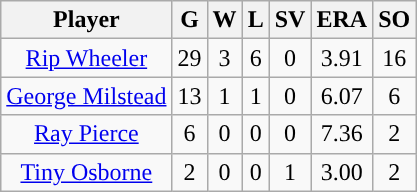<table class="wikitable sortable" style="text-align:center;">
<tr>
<th>Player</th>
<th>G</th>
<th>W</th>
<th>L</th>
<th>SV</th>
<th>ERA</th>
<th>SO</th>
</tr>
<tr>
<td><a href='#'>Rip Wheeler</a></td>
<td>29</td>
<td>3</td>
<td>6</td>
<td>0</td>
<td>3.91</td>
<td>16</td>
</tr>
<tr>
<td><a href='#'>George Milstead</a></td>
<td>13</td>
<td>1</td>
<td>1</td>
<td>0</td>
<td>6.07</td>
<td>6</td>
</tr>
<tr>
<td><a href='#'>Ray Pierce</a></td>
<td>6</td>
<td>0</td>
<td>0</td>
<td>0</td>
<td>7.36</td>
<td>2</td>
</tr>
<tr>
<td><a href='#'>Tiny Osborne</a></td>
<td>2</td>
<td>0</td>
<td>0</td>
<td>1</td>
<td>3.00</td>
<td>2</td>
</tr>
</table>
